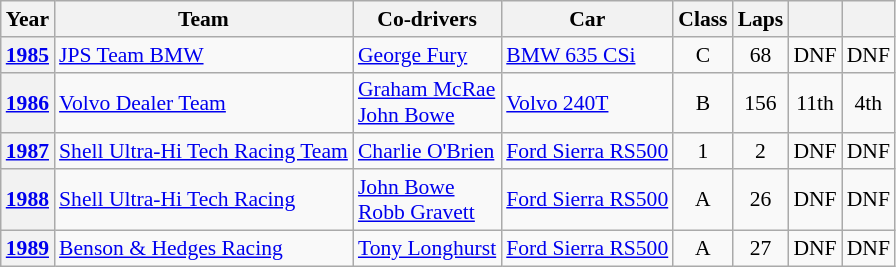<table class="wikitable" style="text-align:center; font-size:90%">
<tr>
<th>Year</th>
<th>Team</th>
<th>Co-drivers</th>
<th>Car</th>
<th>Class</th>
<th>Laps</th>
<th></th>
<th></th>
</tr>
<tr>
<th><a href='#'>1985</a></th>
<td align="left"> <a href='#'>JPS Team BMW</a></td>
<td align="left"> <a href='#'>George Fury</a></td>
<td align="left"><a href='#'>BMW 635 CSi</a></td>
<td>C</td>
<td>68</td>
<td>DNF</td>
<td>DNF</td>
</tr>
<tr>
<th><a href='#'>1986</a></th>
<td align="left"> <a href='#'>Volvo Dealer Team</a></td>
<td align="left"> <a href='#'>Graham McRae</a><br> <a href='#'>John Bowe</a></td>
<td align="left"><a href='#'>Volvo 240T</a></td>
<td>B</td>
<td>156</td>
<td>11th</td>
<td>4th</td>
</tr>
<tr>
<th><a href='#'>1987</a></th>
<td align="left"> <a href='#'>Shell Ultra-Hi Tech Racing Team</a></td>
<td align="left"> <a href='#'>Charlie O'Brien</a></td>
<td align="left"><a href='#'>Ford Sierra RS500</a></td>
<td>1</td>
<td>2</td>
<td>DNF</td>
<td>DNF</td>
</tr>
<tr>
<th><a href='#'>1988</a></th>
<td align="left"> <a href='#'>Shell Ultra-Hi Tech Racing</a></td>
<td align="left"> <a href='#'>John Bowe</a><br> <a href='#'>Robb Gravett</a></td>
<td align="left"><a href='#'>Ford Sierra RS500</a></td>
<td>A</td>
<td>26</td>
<td>DNF</td>
<td>DNF</td>
</tr>
<tr>
<th><a href='#'>1989</a></th>
<td align="left"> <a href='#'>Benson & Hedges Racing</a></td>
<td align="left"> <a href='#'>Tony Longhurst</a></td>
<td align="left"><a href='#'>Ford Sierra RS500</a></td>
<td>A</td>
<td>27</td>
<td>DNF</td>
<td>DNF</td>
</tr>
</table>
